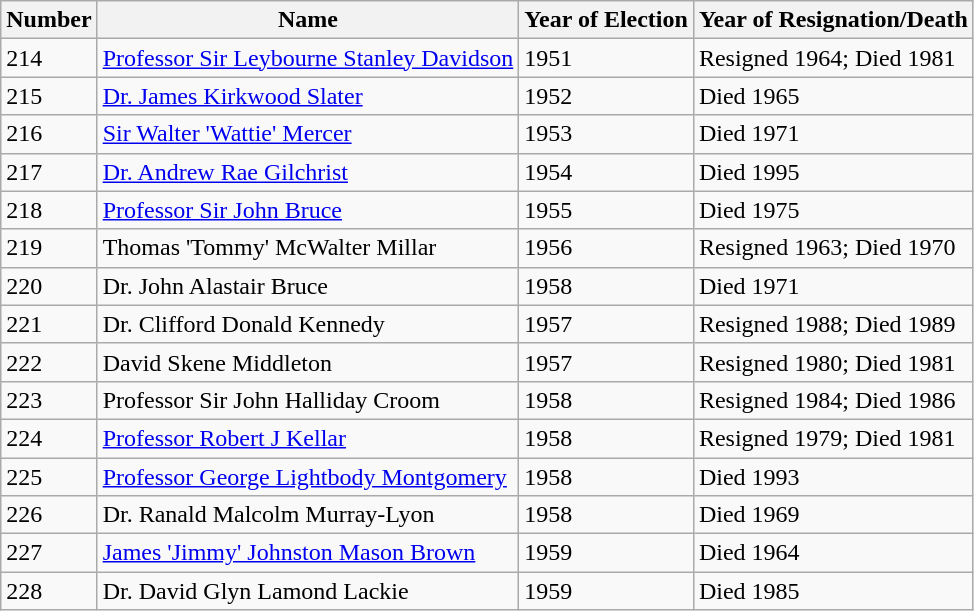<table class="wikitable">
<tr>
<th>Number</th>
<th>Name</th>
<th>Year of Election</th>
<th>Year of Resignation/Death</th>
</tr>
<tr>
<td>214</td>
<td><a href='#'>Professor Sir Leybourne Stanley Davidson</a></td>
<td>1951</td>
<td>Resigned 1964; Died 1981</td>
</tr>
<tr>
<td>215</td>
<td><a href='#'>Dr. James Kirkwood Slater</a></td>
<td>1952</td>
<td>Died 1965</td>
</tr>
<tr>
<td>216</td>
<td><a href='#'>Sir Walter 'Wattie' Mercer</a></td>
<td>1953</td>
<td>Died 1971</td>
</tr>
<tr>
<td>217</td>
<td><a href='#'>Dr. Andrew Rae Gilchrist</a></td>
<td>1954</td>
<td>Died 1995</td>
</tr>
<tr>
<td>218</td>
<td><a href='#'>Professor Sir John Bruce</a></td>
<td>1955</td>
<td>Died 1975</td>
</tr>
<tr>
<td>219</td>
<td>Thomas 'Tommy' McWalter Millar</td>
<td>1956</td>
<td>Resigned 1963; Died 1970</td>
</tr>
<tr>
<td>220</td>
<td>Dr. John Alastair Bruce</td>
<td>1958</td>
<td>Died 1971</td>
</tr>
<tr>
<td>221</td>
<td>Dr. Clifford Donald Kennedy</td>
<td>1957</td>
<td>Resigned 1988; Died 1989</td>
</tr>
<tr>
<td>222</td>
<td>David Skene Middleton</td>
<td>1957</td>
<td>Resigned 1980; Died 1981</td>
</tr>
<tr>
<td>223</td>
<td>Professor Sir John Halliday Croom</td>
<td>1958</td>
<td>Resigned 1984; Died 1986</td>
</tr>
<tr>
<td>224</td>
<td><a href='#'>Professor Robert J Kellar</a></td>
<td>1958</td>
<td>Resigned 1979; Died 1981</td>
</tr>
<tr>
<td>225</td>
<td><a href='#'>Professor George Lightbody Montgomery</a></td>
<td>1958</td>
<td>Died 1993</td>
</tr>
<tr>
<td>226</td>
<td>Dr. Ranald Malcolm Murray-Lyon</td>
<td>1958</td>
<td>Died 1969</td>
</tr>
<tr>
<td>227</td>
<td><a href='#'>James 'Jimmy' Johnston Mason Brown</a></td>
<td>1959</td>
<td>Died 1964</td>
</tr>
<tr>
<td>228</td>
<td>Dr. David Glyn Lamond Lackie</td>
<td>1959</td>
<td>Died 1985</td>
</tr>
</table>
